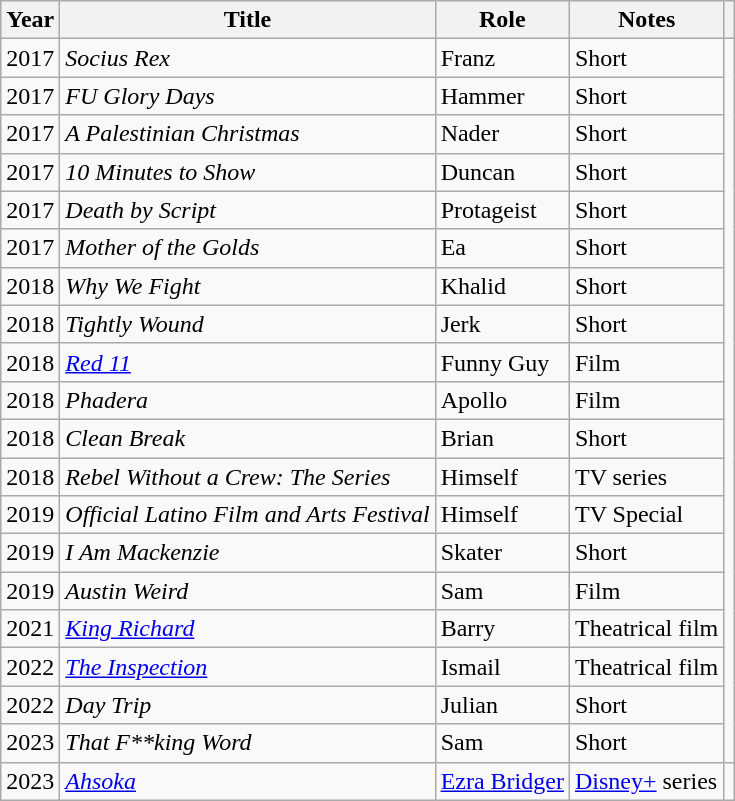<table class="wikitable">
<tr>
<th>Year</th>
<th>Title</th>
<th>Role</th>
<th class="unsortable">Notes</th>
<th class="unsortable"></th>
</tr>
<tr>
<td>2017</td>
<td><em>Socius Rex</em></td>
<td>Franz</td>
<td>Short</td>
</tr>
<tr>
<td>2017</td>
<td><em>FU Glory Days</em></td>
<td>Hammer</td>
<td>Short</td>
</tr>
<tr>
<td>2017</td>
<td><em>A Palestinian Christmas</em></td>
<td>Nader</td>
<td>Short</td>
</tr>
<tr>
<td>2017</td>
<td><em>10 Minutes to Show</em></td>
<td>Duncan</td>
<td>Short</td>
</tr>
<tr>
<td>2017</td>
<td><em>Death by Script</em></td>
<td>Protageist</td>
<td>Short</td>
</tr>
<tr>
<td>2017</td>
<td><em>Mother of the Golds</em></td>
<td>Ea</td>
<td>Short</td>
</tr>
<tr>
<td>2018</td>
<td><em>Why We Fight</em></td>
<td>Khalid</td>
<td>Short</td>
</tr>
<tr>
<td>2018</td>
<td><em>Tightly Wound</em></td>
<td>Jerk</td>
<td>Short</td>
</tr>
<tr>
<td>2018</td>
<td><em><a href='#'>Red 11</a></em></td>
<td>Funny Guy</td>
<td>Film</td>
</tr>
<tr>
<td>2018</td>
<td><em>Phadera</em></td>
<td>Apollo</td>
<td>Film</td>
</tr>
<tr>
<td>2018</td>
<td><em>Clean Break</em></td>
<td>Brian</td>
<td>Short</td>
</tr>
<tr>
<td>2018</td>
<td><em>Rebel Without a Crew: The Series</em></td>
<td>Himself</td>
<td>TV series</td>
</tr>
<tr>
<td>2019</td>
<td><em>Official Latino Film and Arts Festival</em></td>
<td>Himself</td>
<td>TV Special</td>
</tr>
<tr>
<td>2019</td>
<td><em>I Am Mackenzie</em></td>
<td>Skater</td>
<td>Short</td>
</tr>
<tr>
<td>2019</td>
<td><em>Austin Weird</em></td>
<td>Sam</td>
<td>Film</td>
</tr>
<tr>
<td>2021</td>
<td><em><a href='#'>King Richard</a></em></td>
<td>Barry</td>
<td>Theatrical film</td>
</tr>
<tr>
<td>2022</td>
<td><em><a href='#'>The Inspection</a></em></td>
<td>Ismail</td>
<td>Theatrical film</td>
</tr>
<tr>
<td>2022</td>
<td><em>Day Trip</em></td>
<td>Julian</td>
<td>Short</td>
</tr>
<tr>
<td>2023</td>
<td><em>That F**king Word</em></td>
<td>Sam</td>
<td>Short</td>
</tr>
<tr>
<td>2023</td>
<td><em><a href='#'>Ahsoka</a></em></td>
<td><a href='#'>Ezra Bridger</a></td>
<td><a href='#'>Disney+</a> series</td>
<td></td>
</tr>
</table>
